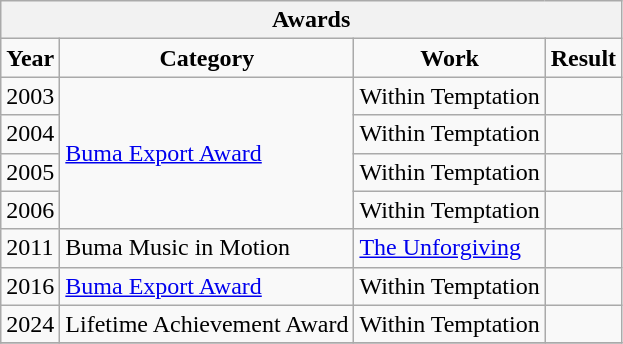<table class="wikitable">
<tr style="text-align:center;">
<th colspan=5>Awards</th>
</tr>
<tr style="text-align:center;">
<td><strong>Year</strong></td>
<td><strong>Category</strong></td>
<td><strong>Work</strong></td>
<td><strong>Result</strong></td>
</tr>
<tr>
<td>2003</td>
<td rowspan="4"><a href='#'>Buma Export Award</a></td>
<td>Within Temptation</td>
<td></td>
</tr>
<tr>
<td>2004</td>
<td>Within Temptation</td>
<td></td>
</tr>
<tr>
<td>2005</td>
<td>Within Temptation</td>
<td></td>
</tr>
<tr>
<td>2006</td>
<td>Within Temptation</td>
<td></td>
</tr>
<tr>
<td>2011</td>
<td>Buma Music in Motion</td>
<td><a href='#'>The Unforgiving</a></td>
<td></td>
</tr>
<tr>
<td>2016</td>
<td><a href='#'>Buma Export Award</a></td>
<td>Within Temptation</td>
<td></td>
</tr>
<tr>
<td>2024</td>
<td>Lifetime Achievement Award</td>
<td>Within Temptation</td>
<td></td>
</tr>
<tr>
</tr>
</table>
